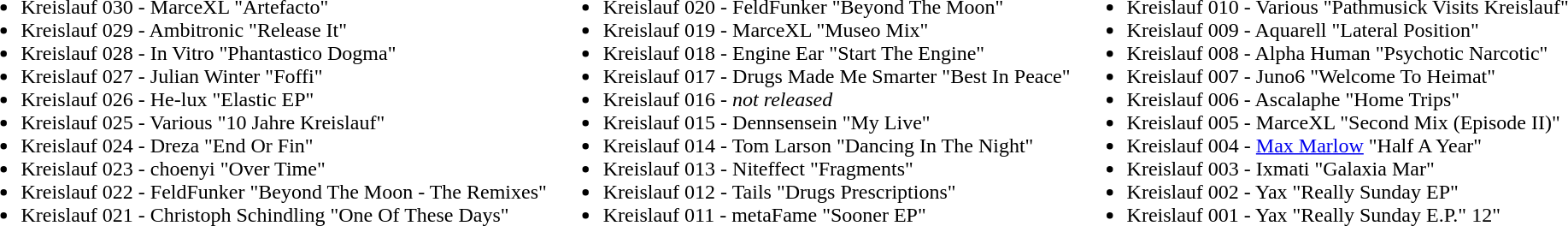<table>
<tr>
<td><br><ul><li>Kreislauf 030 - MarceXL "Artefacto"</li><li>Kreislauf 029 - Ambitronic "Release It"</li><li>Kreislauf 028 - In Vitro "Phantastico Dogma"</li><li>Kreislauf 027 - Julian Winter "Foffi"</li><li>Kreislauf 026 - He-lux "Elastic EP"</li><li>Kreislauf 025 - Various "10 Jahre Kreislauf"</li><li>Kreislauf 024 - Dreza "End Or Fin"</li><li>Kreislauf 023 - choenyi "Over Time"</li><li>Kreislauf 022 - FeldFunker "Beyond The Moon - The Remixes"</li><li>Kreislauf 021 - Christoph Schindling "One Of These Days"</li></ul></td>
<td><br><ul><li>Kreislauf 020 - FeldFunker "Beyond The Moon"</li><li>Kreislauf 019 - MarceXL "Museo Mix"</li><li>Kreislauf 018 - Engine Ear "Start The Engine"</li><li>Kreislauf 017 - Drugs Made Me Smarter "Best In Peace"</li><li>Kreislauf 016 - <em>not released</em></li><li>Kreislauf 015 - Dennsensein "My Live"</li><li>Kreislauf 014 - Tom Larson "Dancing In The Night"</li><li>Kreislauf 013 - Niteffect "Fragments"</li><li>Kreislauf 012 - Tails "Drugs Prescriptions"</li><li>Kreislauf 011 - metaFame "Sooner EP"</li></ul></td>
<td><br><ul><li>Kreislauf 010 - Various "Pathmusick Visits Kreislauf"</li><li>Kreislauf 009 - Aquarell "Lateral Position"</li><li>Kreislauf 008 - Alpha Human "Psychotic Narcotic"</li><li>Kreislauf 007 - Juno6 "Welcome To Heimat"</li><li>Kreislauf 006 - Ascalaphe "Home Trips"</li><li>Kreislauf 005 - MarceXL "Second Mix (Episode II)"</li><li>Kreislauf 004 - <a href='#'>Max Marlow</a> "Half A Year"</li><li>Kreislauf 003 - Ixmati "Galaxia Mar"</li><li>Kreislauf 002 - Yax "Really Sunday EP"</li><li>Kreislauf 001 - Yax "Really Sunday E.P." 12"</li></ul></td>
</tr>
</table>
